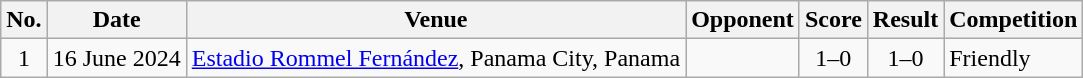<table class="wikitable sortable">
<tr>
<th>No.</th>
<th>Date</th>
<th>Venue</th>
<th>Opponent</th>
<th>Score</th>
<th>Result</th>
<th>Competition</th>
</tr>
<tr>
<td align=center>1</td>
<td>16 June 2024</td>
<td><a href='#'>Estadio Rommel Fernández</a>, Panama City, Panama</td>
<td></td>
<td align=center>1–0</td>
<td align=center>1–0</td>
<td>Friendly</td>
</tr>
</table>
